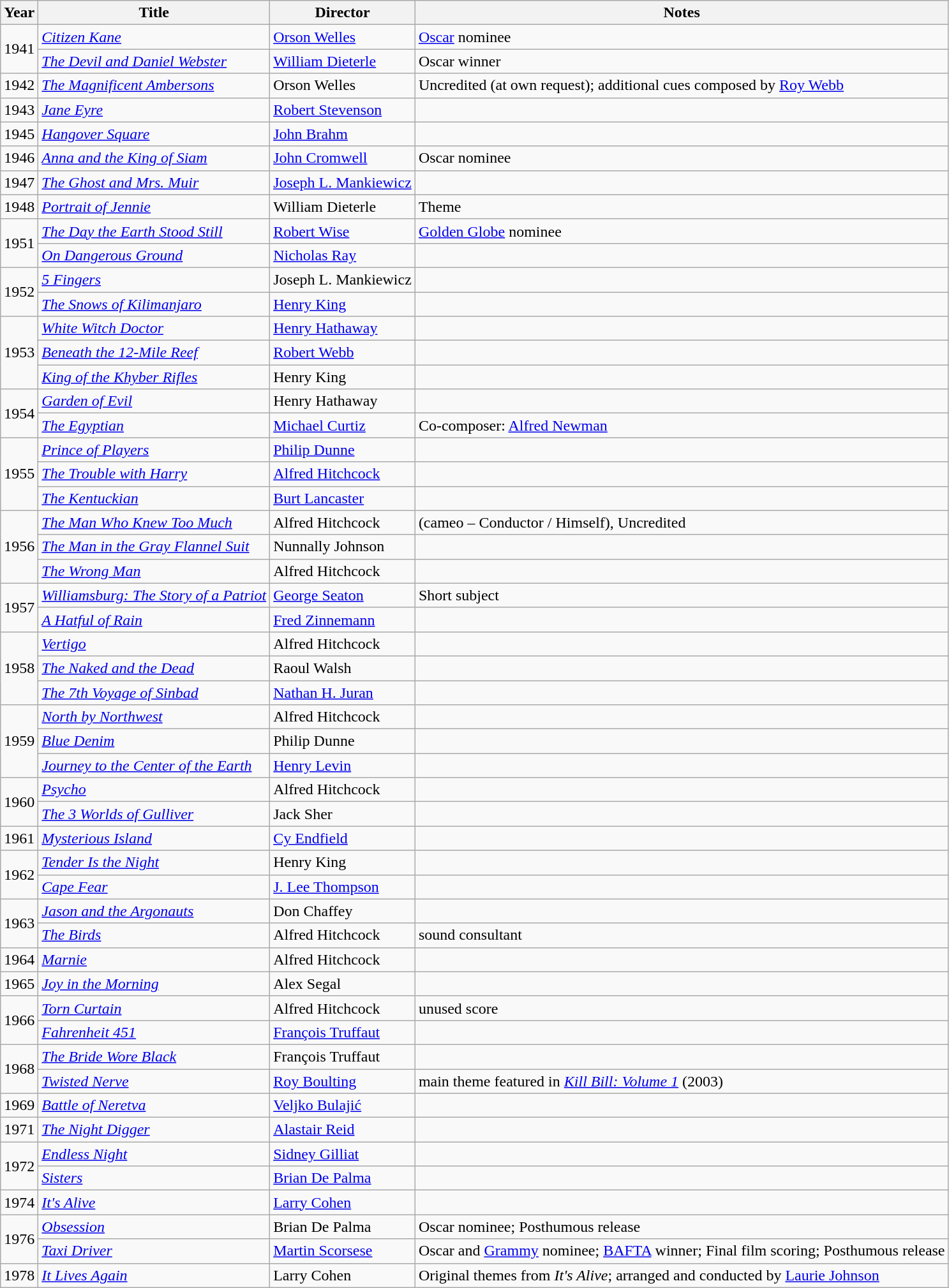<table class=wikitable>
<tr>
<th>Year</th>
<th>Title</th>
<th>Director</th>
<th>Notes</th>
</tr>
<tr>
<td rowspan=2>1941</td>
<td><em><a href='#'>Citizen Kane</a></em></td>
<td><a href='#'>Orson Welles</a></td>
<td><a href='#'>Oscar</a> nominee</td>
</tr>
<tr>
<td><em><a href='#'>The Devil and Daniel Webster</a></em><br></td>
<td><a href='#'>William Dieterle</a></td>
<td>Oscar winner</td>
</tr>
<tr>
<td>1942</td>
<td><em><a href='#'>The Magnificent Ambersons</a></em></td>
<td>Orson Welles</td>
<td>Uncredited (at own request); additional cues composed by <a href='#'>Roy Webb</a></td>
</tr>
<tr>
<td>1943</td>
<td><em><a href='#'>Jane Eyre</a></em></td>
<td><a href='#'>Robert Stevenson</a></td>
<td></td>
</tr>
<tr>
<td>1945</td>
<td><em><a href='#'>Hangover Square</a></em></td>
<td><a href='#'>John Brahm</a></td>
<td></td>
</tr>
<tr>
<td>1946</td>
<td><em><a href='#'>Anna and the King of Siam</a></em></td>
<td><a href='#'>John Cromwell</a></td>
<td>Oscar nominee</td>
</tr>
<tr>
<td>1947</td>
<td><em><a href='#'>The Ghost and Mrs. Muir</a></em></td>
<td><a href='#'>Joseph L. Mankiewicz</a></td>
<td></td>
</tr>
<tr>
<td>1948</td>
<td><em><a href='#'>Portrait of Jennie</a></em></td>
<td>William Dieterle</td>
<td>Theme</td>
</tr>
<tr>
<td rowspan=2>1951</td>
<td><em><a href='#'>The Day the Earth Stood Still</a></em></td>
<td><a href='#'>Robert Wise</a></td>
<td><a href='#'>Golden Globe</a> nominee</td>
</tr>
<tr>
<td><em><a href='#'>On Dangerous Ground</a></em></td>
<td><a href='#'>Nicholas Ray</a></td>
<td></td>
</tr>
<tr>
<td rowspan=2>1952</td>
<td><em><a href='#'>5 Fingers</a></em></td>
<td>Joseph L. Mankiewicz</td>
<td></td>
</tr>
<tr>
<td><em><a href='#'>The Snows of Kilimanjaro</a></em></td>
<td><a href='#'>Henry King</a></td>
<td></td>
</tr>
<tr>
<td rowspan=3>1953</td>
<td><em><a href='#'>White Witch Doctor</a></em></td>
<td><a href='#'>Henry Hathaway</a></td>
<td></td>
</tr>
<tr>
<td><em><a href='#'>Beneath the 12-Mile Reef</a></em></td>
<td><a href='#'>Robert Webb</a></td>
<td></td>
</tr>
<tr>
<td><em><a href='#'>King of the Khyber Rifles</a></em></td>
<td>Henry King</td>
<td></td>
</tr>
<tr>
<td rowspan=2>1954</td>
<td><em><a href='#'>Garden of Evil</a></em></td>
<td>Henry Hathaway</td>
<td></td>
</tr>
<tr>
<td><em><a href='#'>The Egyptian</a></em></td>
<td><a href='#'>Michael Curtiz</a></td>
<td>Co-composer: <a href='#'>Alfred Newman</a></td>
</tr>
<tr>
<td rowspan=3>1955</td>
<td><em><a href='#'>Prince of Players</a></em></td>
<td><a href='#'>Philip Dunne</a></td>
<td></td>
</tr>
<tr>
<td><em><a href='#'>The Trouble with Harry</a></em></td>
<td><a href='#'>Alfred Hitchcock</a></td>
<td></td>
</tr>
<tr>
<td><em><a href='#'>The Kentuckian</a></em></td>
<td><a href='#'>Burt Lancaster</a></td>
<td></td>
</tr>
<tr>
<td rowspan=3>1956</td>
<td><em><a href='#'>The Man Who Knew Too Much</a></em></td>
<td>Alfred Hitchcock</td>
<td>(cameo – Conductor / Himself), Uncredited</td>
</tr>
<tr>
<td><em><a href='#'>The Man in the Gray Flannel Suit</a></em></td>
<td>Nunnally Johnson</td>
<td></td>
</tr>
<tr>
<td><em><a href='#'>The Wrong Man</a></em></td>
<td>Alfred Hitchcock</td>
<td></td>
</tr>
<tr>
<td rowspan=2>1957</td>
<td><em><a href='#'>Williamsburg: The Story of a Patriot</a></em></td>
<td><a href='#'>George Seaton</a></td>
<td>Short subject</td>
</tr>
<tr>
<td><em><a href='#'>A Hatful of Rain</a></em></td>
<td><a href='#'>Fred Zinnemann</a></td>
<td></td>
</tr>
<tr>
<td rowspan=3>1958</td>
<td><em><a href='#'>Vertigo</a></em></td>
<td>Alfred Hitchcock</td>
<td></td>
</tr>
<tr>
<td><em><a href='#'>The Naked and the Dead</a></em></td>
<td>Raoul Walsh</td>
<td></td>
</tr>
<tr>
<td><em><a href='#'>The 7th Voyage of Sinbad</a></em></td>
<td><a href='#'>Nathan H. Juran</a></td>
<td></td>
</tr>
<tr>
<td rowspan=3>1959</td>
<td><em><a href='#'>North by Northwest</a></em></td>
<td>Alfred Hitchcock</td>
<td></td>
</tr>
<tr>
<td><em><a href='#'>Blue Denim</a></em></td>
<td>Philip Dunne</td>
<td></td>
</tr>
<tr>
<td><em><a href='#'>Journey to the Center of the Earth</a></em></td>
<td><a href='#'>Henry Levin</a></td>
<td></td>
</tr>
<tr>
<td rowspan=2>1960</td>
<td><em><a href='#'>Psycho</a></em></td>
<td>Alfred Hitchcock</td>
<td></td>
</tr>
<tr>
<td><em><a href='#'>The 3 Worlds of Gulliver</a></em></td>
<td>Jack Sher</td>
<td></td>
</tr>
<tr>
<td>1961</td>
<td><em><a href='#'>Mysterious Island</a></em></td>
<td><a href='#'>Cy Endfield</a></td>
<td></td>
</tr>
<tr>
<td rowspan=2>1962</td>
<td><em><a href='#'>Tender Is the Night</a></em></td>
<td>Henry King</td>
<td></td>
</tr>
<tr>
<td><em><a href='#'>Cape Fear</a></em></td>
<td><a href='#'>J. Lee Thompson</a></td>
<td></td>
</tr>
<tr>
<td rowspan=2>1963</td>
<td><em><a href='#'>Jason and the Argonauts</a></em></td>
<td>Don Chaffey</td>
<td></td>
</tr>
<tr>
<td><em><a href='#'>The Birds</a></em></td>
<td>Alfred Hitchcock</td>
<td>sound consultant</td>
</tr>
<tr>
<td>1964</td>
<td><em><a href='#'>Marnie</a></em></td>
<td>Alfred Hitchcock</td>
<td></td>
</tr>
<tr>
<td>1965</td>
<td><em><a href='#'>Joy in the Morning</a></em></td>
<td>Alex Segal</td>
<td></td>
</tr>
<tr>
<td rowspan=2>1966</td>
<td><em><a href='#'>Torn Curtain</a></em></td>
<td>Alfred Hitchcock</td>
<td>unused score</td>
</tr>
<tr>
<td><em><a href='#'>Fahrenheit 451</a></em></td>
<td><a href='#'>François Truffaut</a></td>
<td></td>
</tr>
<tr>
<td rowspan=2>1968</td>
<td><em><a href='#'>The Bride Wore Black</a></em></td>
<td>François Truffaut</td>
<td></td>
</tr>
<tr>
<td><em><a href='#'>Twisted Nerve</a></em></td>
<td><a href='#'>Roy Boulting</a></td>
<td>main theme featured in <em><a href='#'>Kill Bill: Volume 1</a></em> (2003)</td>
</tr>
<tr>
<td>1969</td>
<td><em><a href='#'>Battle of Neretva</a></em></td>
<td><a href='#'>Veljko Bulajić</a></td>
<td></td>
</tr>
<tr>
<td>1971</td>
<td><em><a href='#'>The Night Digger</a></em></td>
<td><a href='#'>Alastair Reid</a></td>
<td></td>
</tr>
<tr>
<td rowspan=2>1972</td>
<td><em><a href='#'>Endless Night</a></em></td>
<td><a href='#'>Sidney Gilliat</a></td>
<td></td>
</tr>
<tr>
<td><em><a href='#'>Sisters</a></em></td>
<td><a href='#'>Brian De Palma</a></td>
<td></td>
</tr>
<tr>
<td>1974</td>
<td><em><a href='#'>It's Alive</a></em></td>
<td><a href='#'>Larry Cohen</a></td>
<td></td>
</tr>
<tr>
<td rowspan=2>1976</td>
<td><em><a href='#'>Obsession</a></em></td>
<td>Brian De Palma</td>
<td>Oscar nominee; Posthumous release</td>
</tr>
<tr>
<td><em><a href='#'>Taxi Driver</a></em></td>
<td><a href='#'>Martin Scorsese</a></td>
<td>Oscar and <a href='#'>Grammy</a> nominee; <a href='#'>BAFTA</a> winner; Final film scoring; Posthumous release</td>
</tr>
<tr>
<td>1978</td>
<td><em><a href='#'>It Lives Again</a></em></td>
<td>Larry Cohen</td>
<td>Original themes from <em>It's Alive</em>; arranged and conducted by <a href='#'>Laurie Johnson</a></td>
</tr>
</table>
